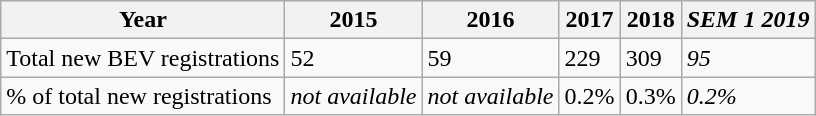<table class="wikitable">
<tr>
<th>Year</th>
<th>2015</th>
<th>2016</th>
<th>2017</th>
<th>2018</th>
<th><em>SEM 1 2019</em></th>
</tr>
<tr>
<td>Total new BEV registrations</td>
<td>52</td>
<td>59</td>
<td>229</td>
<td>309</td>
<td><em>95</em></td>
</tr>
<tr>
<td>% of total new registrations</td>
<td><em>not available</em></td>
<td><em>not available</em></td>
<td>0.2%</td>
<td>0.3%</td>
<td><em>0.2%</em></td>
</tr>
</table>
